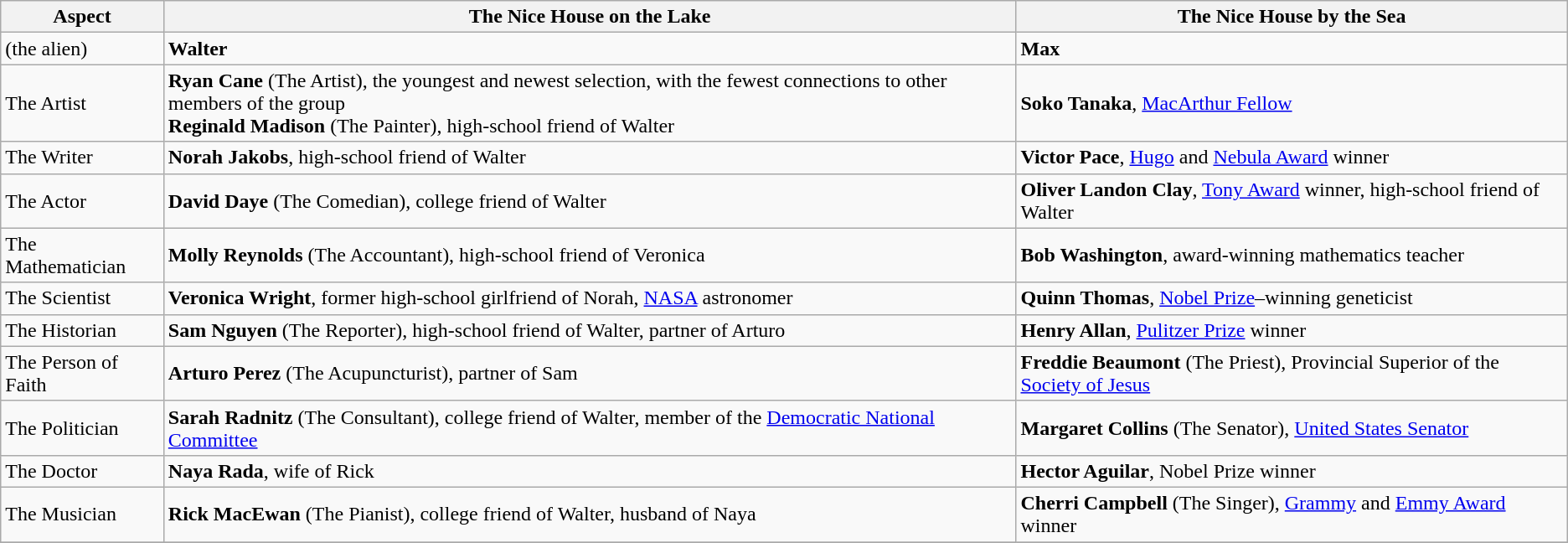<table class="wikitable">
<tr>
<th>Aspect</th>
<th><strong>The Nice House on the Lake</strong></th>
<th><strong>The Nice House by the Sea</strong></th>
</tr>
<tr>
<td>(the alien)</td>
<td><strong>Walter</strong></td>
<td><strong>Max</strong></td>
</tr>
<tr>
<td>The Artist</td>
<td><strong>Ryan Cane</strong> (The Artist), the youngest and newest selection, with the fewest connections to other members of the group<br> <strong>Reginald Madison</strong> (The Painter), high-school friend of Walter</td>
<td><strong>Soko Tanaka</strong>, <a href='#'>MacArthur Fellow</a></td>
</tr>
<tr>
<td>The Writer</td>
<td><strong>Norah Jakobs</strong>, high-school friend of Walter</td>
<td><strong>Victor Pace</strong>, <a href='#'>Hugo</a> and <a href='#'>Nebula Award</a> winner</td>
</tr>
<tr>
<td>The Actor</td>
<td><strong>David Daye</strong> (The Comedian), college friend of Walter</td>
<td><strong>Oliver Landon Clay</strong>, <a href='#'>Tony Award</a> winner, high-school friend of Walter</td>
</tr>
<tr>
<td>The Mathematician</td>
<td><strong>Molly Reynolds</strong> (The Accountant), high-school friend of Veronica</td>
<td><strong>Bob Washington</strong>, award-winning mathematics teacher</td>
</tr>
<tr>
<td>The Scientist</td>
<td><strong>Veronica Wright</strong>, former high-school girlfriend of Norah, <a href='#'>NASA</a> astronomer</td>
<td><strong>Quinn Thomas</strong>, <a href='#'>Nobel Prize</a>–winning geneticist</td>
</tr>
<tr>
<td>The Historian</td>
<td><strong>Sam Nguyen</strong> (The Reporter), high-school friend of Walter, partner of Arturo</td>
<td><strong>Henry Allan</strong>, <a href='#'>Pulitzer Prize</a> winner</td>
</tr>
<tr>
<td>The Person of Faith</td>
<td><strong>Arturo Perez</strong> (The Acupuncturist), partner of Sam</td>
<td><strong>Freddie Beaumont</strong> (The Priest), Provincial Superior of the <a href='#'>Society of Jesus</a></td>
</tr>
<tr>
<td>The Politician</td>
<td><strong>Sarah Radnitz</strong> (The Consultant), college friend of Walter, member of the <a href='#'>Democratic National Committee</a></td>
<td><strong>Margaret Collins</strong> (The Senator), <a href='#'>United States Senator</a></td>
</tr>
<tr>
<td>The Doctor</td>
<td><strong>Naya Rada</strong>, wife of Rick</td>
<td><strong>Hector Aguilar</strong>, Nobel Prize winner</td>
</tr>
<tr>
<td>The Musician</td>
<td><strong>Rick MacEwan</strong> (The Pianist), college friend of Walter, husband of Naya</td>
<td><strong>Cherri Campbell</strong> (The Singer), <a href='#'>Grammy</a> and <a href='#'>Emmy Award</a> winner</td>
</tr>
<tr>
</tr>
</table>
